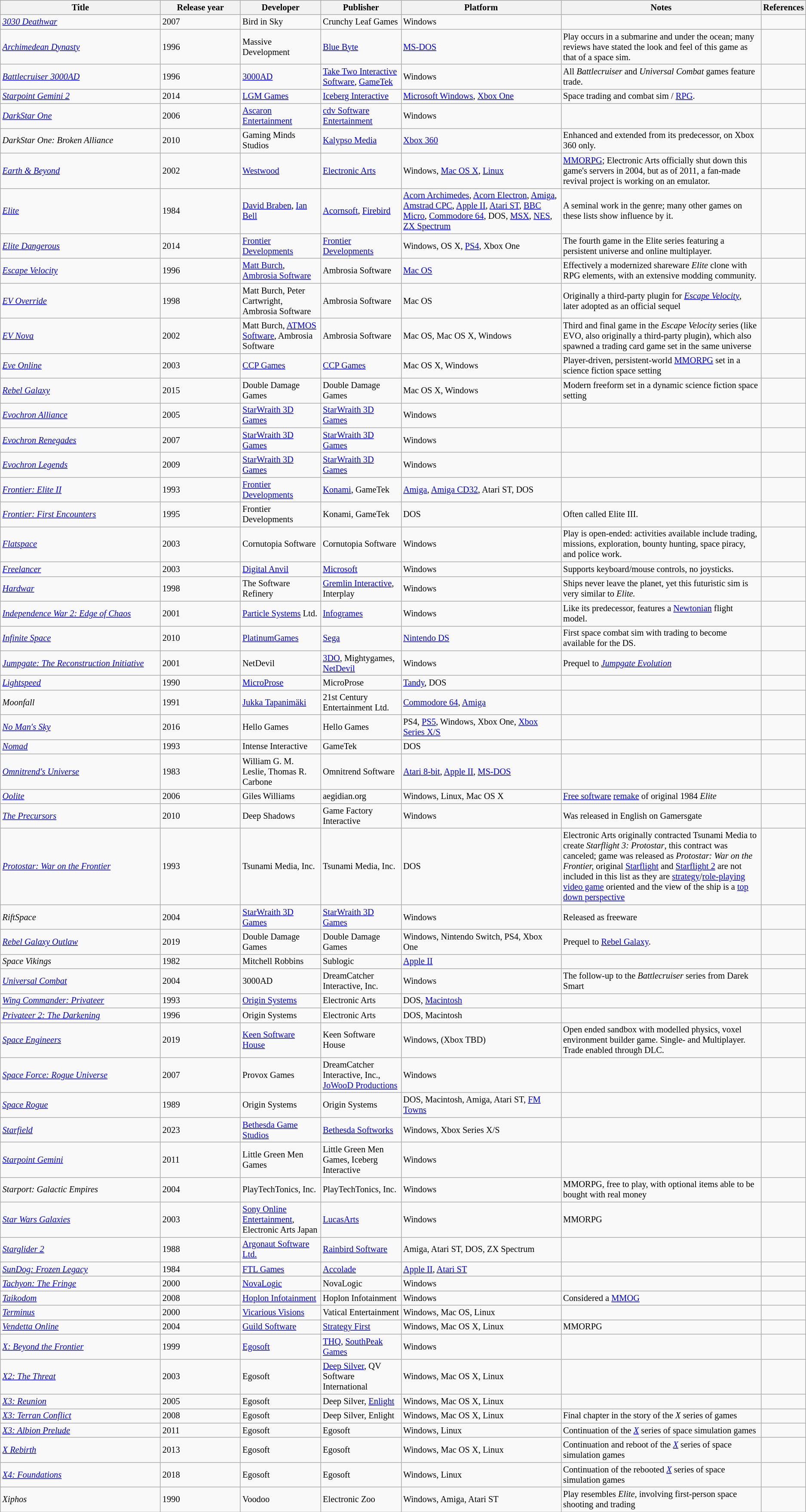<table class="wikitable sortable" style="font-size: 85%; text-align: left;">
<tr style="background: #ececec">
<th style="width:20%;">Title</th>
<th style="width:10%;">Release year</th>
<th style="width:10%;">Developer</th>
<th style="width:10%;">Publisher</th>
<th style="width:20%;">Platform</th>
<th style="width:25%;">Notes</th>
<th>References</th>
</tr>
<tr>
<td><em><a href='#'>3030 Deathwar</a></em></td>
<td>2007</td>
<td>Bird in Sky</td>
<td>Crunchy Leaf Games</td>
<td>Windows</td>
<td></td>
<td></td>
</tr>
<tr>
<td><em><a href='#'>Archimedean Dynasty</a></em></td>
<td>1996</td>
<td>Massive Development</td>
<td><a href='#'>Blue Byte</a></td>
<td><a href='#'>MS-DOS</a></td>
<td>Play occurs in a submarine and under the ocean; many reviews have stated the look and feel of this game as that of a space sim.</td>
<td></td>
</tr>
<tr>
<td><em><a href='#'>Battlecruiser 3000AD</a></em></td>
<td>1996</td>
<td><a href='#'>3000AD</a></td>
<td><a href='#'>Take Two Interactive Software</a>, <a href='#'>GameTek</a></td>
<td>Windows</td>
<td>All <em>Battlecruiser</em> and <em>Universal Combat</em> games feature trade.</td>
<td></td>
</tr>
<tr>
<td><em><a href='#'>Starpoint Gemini 2</a></em></td>
<td>2014</td>
<td><a href='#'>LGM Games</a></td>
<td><a href='#'>Iceberg Interactive</a></td>
<td><a href='#'>Microsoft Windows</a>, <a href='#'>Xbox One</a></td>
<td>Space trading and combat sim / <a href='#'>RPG</a>.</td>
<td></td>
</tr>
<tr>
<td><em><a href='#'>DarkStar One</a></em></td>
<td>2006</td>
<td><a href='#'>Ascaron Entertainment</a></td>
<td><a href='#'>cdv Software Entertainment</a></td>
<td>Windows</td>
<td></td>
<td></td>
</tr>
<tr>
<td><em>DarkStar One: Broken Alliance</em></td>
<td>2010</td>
<td>Gaming Minds Studios</td>
<td><a href='#'>Kalypso Media</a></td>
<td><a href='#'>Xbox 360</a></td>
<td>Enhanced and extended from its predecessor, on Xbox 360 only.</td>
<td></td>
</tr>
<tr>
<td><em><a href='#'>Earth & Beyond</a></em></td>
<td>2002</td>
<td><a href='#'>Westwood</a></td>
<td><a href='#'>Electronic Arts</a></td>
<td>Windows, <a href='#'>Mac OS X</a>, <a href='#'>Linux</a></td>
<td><a href='#'>MMORPG</a>; Electronic Arts officially shut down this game's servers in 2004, but as of 2011, a fan-made revival project is working on an emulator.</td>
<td></td>
</tr>
<tr>
<td><em><a href='#'>Elite</a></em></td>
<td>1984</td>
<td><a href='#'>David Braben</a>, <a href='#'>Ian Bell</a></td>
<td><a href='#'>Acornsoft</a>, <a href='#'>Firebird</a></td>
<td><a href='#'>Acorn Archimedes</a>, <a href='#'>Acorn Electron</a>, <a href='#'>Amiga</a>, <a href='#'>Amstrad CPC</a>, <a href='#'>Apple II</a>, <a href='#'>Atari ST</a>, <a href='#'>BBC Micro</a>, <a href='#'>Commodore 64</a>, DOS, <a href='#'>MSX</a>, <a href='#'>NES</a>, <a href='#'>ZX Spectrum</a></td>
<td>A seminal work in the genre; many other games on these lists show influence by it.</td>
<td></td>
</tr>
<tr>
<td><em><a href='#'>Elite Dangerous</a></em></td>
<td>2014</td>
<td><a href='#'>Frontier Developments</a></td>
<td><a href='#'>Frontier Developments</a></td>
<td>Windows, OS X, <a href='#'>PS4</a>, Xbox One</td>
<td>The fourth game in the Elite series featuring a persistent universe and online multiplayer.</td>
<td></td>
</tr>
<tr>
<td><em><a href='#'>Escape Velocity</a></em></td>
<td>1996</td>
<td><a href='#'>Matt Burch</a>, <a href='#'>Ambrosia Software</a></td>
<td>Ambrosia Software</td>
<td><a href='#'>Mac OS</a></td>
<td>Effectively a modernized shareware <em>Elite</em> clone with RPG elements, with an extensive modding community.</td>
<td></td>
</tr>
<tr>
<td><em><a href='#'>EV Override</a></em></td>
<td>1998</td>
<td>Matt Burch, Peter Cartwright, Ambrosia Software</td>
<td>Ambrosia Software</td>
<td>Mac OS</td>
<td>Originally a third-party plugin for <em><a href='#'>Escape Velocity</a></em>, later adopted as an official sequel</td>
<td></td>
</tr>
<tr>
<td><em><a href='#'>EV Nova</a></em></td>
<td>2002</td>
<td>Matt Burch, <a href='#'>ATMOS Software</a>, Ambrosia Software</td>
<td>Ambrosia Software</td>
<td>Mac OS, Mac OS X, Windows</td>
<td>Third and final game in the <em>Escape Velocity</em> series (like EVO, also originally a third-party plugin), which also spawned a trading card game set in the same universe</td>
<td></td>
</tr>
<tr>
<td><em><a href='#'>Eve Online</a></em></td>
<td>2003</td>
<td><a href='#'>CCP Games</a></td>
<td><a href='#'>CCP Games</a></td>
<td>Mac OS X, Windows</td>
<td>Player-driven, persistent-world <a href='#'>MMORPG</a> set in a science fiction space setting</td>
<td></td>
</tr>
<tr>
<td><em><a href='#'>Rebel Galaxy</a></em></td>
<td>2015</td>
<td>Double Damage Games</td>
<td>Double Damage Games</td>
<td>Mac OS X, Windows</td>
<td>Modern freeform set in a dynamic science fiction space setting</td>
<td></td>
</tr>
<tr>
<td><em><a href='#'>Evochron Alliance</a></em></td>
<td>2005</td>
<td><a href='#'>StarWraith 3D Games</a></td>
<td><a href='#'>StarWraith 3D Games</a></td>
<td>Windows</td>
<td></td>
<td></td>
</tr>
<tr>
<td><em><a href='#'>Evochron Renegades</a></em></td>
<td>2007</td>
<td><a href='#'>StarWraith 3D Games</a></td>
<td><a href='#'>StarWraith 3D Games</a></td>
<td>Windows</td>
<td></td>
<td></td>
</tr>
<tr>
<td><em><a href='#'>Evochron Legends</a></em></td>
<td>2009</td>
<td><a href='#'>StarWraith 3D Games</a></td>
<td><a href='#'>StarWraith 3D Games</a></td>
<td>Windows</td>
<td></td>
<td></td>
</tr>
<tr>
<td><em><a href='#'>Frontier: Elite II</a></em></td>
<td>1993</td>
<td><a href='#'>Frontier Developments</a></td>
<td><a href='#'>Konami</a>, GameTek</td>
<td><a href='#'>Amiga</a>, <a href='#'>Amiga CD32</a>, Atari ST, DOS</td>
<td></td>
<td></td>
</tr>
<tr>
<td><em><a href='#'>Frontier: First Encounters</a></em></td>
<td>1995</td>
<td>Frontier Developments</td>
<td>Konami, GameTek</td>
<td>DOS</td>
<td>Often called Elite III.</td>
<td></td>
</tr>
<tr>
<td><em><a href='#'>Flatspace</a></em></td>
<td>2003</td>
<td>Cornutopia Software</td>
<td>Cornutopia Software</td>
<td>Windows</td>
<td>Play is open-ended: activities available include trading, missions, exploration, bounty hunting, space piracy, and police work.</td>
<td></td>
</tr>
<tr>
<td><em><a href='#'>Freelancer</a></em></td>
<td>2003</td>
<td><a href='#'>Digital Anvil</a></td>
<td><a href='#'>Microsoft</a></td>
<td>Windows</td>
<td>Supports keyboard/mouse controls, no joysticks.</td>
<td></td>
</tr>
<tr>
<td><em><a href='#'>Hardwar</a></em></td>
<td>1998</td>
<td>The Software Refinery</td>
<td><a href='#'>Gremlin Interactive</a>, Interplay</td>
<td>Windows</td>
<td>Ships never leave the planet, yet this futuristic sim is very similar to <em>Elite.</em></td>
<td></td>
</tr>
<tr>
<td><em><a href='#'>Independence War 2: Edge of Chaos</a></em></td>
<td>2001</td>
<td><a href='#'>Particle Systems</a> Ltd.</td>
<td><a href='#'>Infogrames</a></td>
<td>Windows</td>
<td>Like its predecessor, features a <a href='#'>Newtonian</a> flight model.</td>
<td></td>
</tr>
<tr>
<td><em><a href='#'>Infinite Space</a></em></td>
<td>2010</td>
<td><a href='#'>PlatinumGames</a></td>
<td><a href='#'>Sega</a></td>
<td><a href='#'>Nintendo DS</a></td>
<td>First space combat sim with trading to become available for the DS.</td>
<td></td>
</tr>
<tr>
<td><em><a href='#'>Jumpgate: The Reconstruction Initiative</a></em></td>
<td>2001</td>
<td>NetDevil</td>
<td><a href='#'>3DO</a>, Mightygames, <a href='#'>NetDevil</a></td>
<td>Windows</td>
<td>Prequel to <em><a href='#'>Jumpgate Evolution</a></em></td>
<td></td>
</tr>
<tr>
<td><em><a href='#'>Lightspeed</a></em></td>
<td>1990</td>
<td><a href='#'>MicroProse</a></td>
<td>MicroProse</td>
<td><a href='#'>Tandy</a>, DOS</td>
<td></td>
<td></td>
</tr>
<tr>
<td><em>Moonfall</em></td>
<td>1991</td>
<td><a href='#'>Jukka Tapanimäki</a></td>
<td>21st Century Entertainment Ltd.</td>
<td><a href='#'>Commodore 64</a>, <a href='#'>Amiga</a></td>
<td></td>
<td></td>
</tr>
<tr>
<td><em><a href='#'>No Man's Sky</a></em></td>
<td>2016</td>
<td>Hello Games</td>
<td>Hello Games</td>
<td>PS4, <a href='#'>PS5</a>, Windows, Xbox One, <a href='#'>Xbox Series X/S</a></td>
<td></td>
<td></td>
</tr>
<tr>
<td><em><a href='#'>Nomad</a></em></td>
<td>1993</td>
<td>Intense Interactive</td>
<td>GameTek</td>
<td>DOS</td>
<td></td>
<td></td>
</tr>
<tr>
<td><em><a href='#'>Omnitrend's Universe</a></em></td>
<td>1983</td>
<td>William G. M. Leslie, Thomas R. Carbone</td>
<td>Omnitrend Software</td>
<td><a href='#'>Atari 8-bit</a>, <a href='#'>Apple II</a>, <a href='#'>MS-DOS</a></td>
<td></td>
<td></td>
</tr>
<tr>
<td><em><a href='#'>Oolite</a></em></td>
<td>2006</td>
<td>Giles Williams</td>
<td>aegidian.org</td>
<td>Windows, Linux, Mac OS X</td>
<td><a href='#'>Free software</a> <a href='#'>remake</a> of original 1984 <em>Elite</em></td>
<td></td>
</tr>
<tr>
<td><em><a href='#'>The Precursors</a></em></td>
<td>2010</td>
<td>Deep Shadows</td>
<td>Game Factory Interactive</td>
<td>Windows</td>
<td>Was released in English on Gamersgate</td>
<td></td>
</tr>
<tr>
<td><em><a href='#'>Protostar: War on the Frontier</a></em></td>
<td>1993</td>
<td>Tsunami Media, Inc.</td>
<td>Tsunami Media, Inc.</td>
<td>DOS</td>
<td>Electronic Arts originally contracted Tsunami Media to create <em>Starflight 3: Protostar</em>, this contract was canceled; game was released as <em>Protostar: War on the Frontier,</em> original <a href='#'>Starflight</a> and <a href='#'>Starflight 2</a> are not included in this list as they are <a href='#'>strategy</a>/<a href='#'>role-playing video game</a> oriented and the view of the ship is a <a href='#'>top down perspective</a></td>
<td></td>
</tr>
<tr>
<td><em>RiftSpace</em></td>
<td>2004</td>
<td><a href='#'>StarWraith 3D Games</a></td>
<td><a href='#'>StarWraith 3D Games</a></td>
<td>Windows</td>
<td>Released as freeware</td>
<td></td>
</tr>
<tr>
<td><em><a href='#'>Rebel Galaxy Outlaw</a></em></td>
<td>2019</td>
<td>Double Damage Games</td>
<td>Double Damage Games</td>
<td>Windows, Nintendo Switch, PS4, Xbox One</td>
<td>Prequel to <a href='#'>Rebel Galaxy</a>.</td>
<td></td>
</tr>
<tr>
<td><em>Space Vikings</em></td>
<td>1982</td>
<td>Mitchell Robbins</td>
<td>Sublogic</td>
<td><a href='#'>Apple II</a></td>
<td></td>
<td></td>
</tr>
<tr>
<td><em><a href='#'>Universal Combat</a></em></td>
<td>2004</td>
<td>3000AD</td>
<td>DreamCatcher Interactive, Inc.</td>
<td>Windows</td>
<td>The follow-up to the <em>Battlecruiser</em> series from Darek Smart</td>
<td></td>
</tr>
<tr>
<td><em><a href='#'>Wing Commander: Privateer</a></em></td>
<td>1993</td>
<td><a href='#'>Origin Systems</a></td>
<td>Electronic Arts</td>
<td>DOS, <a href='#'>Macintosh</a></td>
<td></td>
<td></td>
</tr>
<tr>
<td><em><a href='#'>Privateer 2: The Darkening</a></em></td>
<td>1996</td>
<td>Origin Systems</td>
<td>Electronic Arts</td>
<td>DOS, Macintosh</td>
<td></td>
<td></td>
</tr>
<tr>
<td><em><a href='#'>Space Engineers</a></em></td>
<td>2019</td>
<td><a href='#'>Keen Software House</a></td>
<td>Keen Software House</td>
<td>Windows, (Xbox TBD)</td>
<td>Open ended sandbox with modelled physics, voxel environment builder game. Single- and Multiplayer. Trade enabled through DLC.</td>
<td></td>
</tr>
<tr>
<td><em><a href='#'>Space Force: Rogue Universe</a></em></td>
<td>2007</td>
<td>Provox Games</td>
<td>DreamCatcher Interactive, Inc., <a href='#'>JoWooD Productions</a></td>
<td>Windows</td>
<td></td>
<td></td>
</tr>
<tr>
<td><em><a href='#'>Space Rogue</a></em></td>
<td>1989</td>
<td>Origin Systems</td>
<td>Origin Systems</td>
<td>DOS, Macintosh, Amiga, Atari ST, <a href='#'>FM Towns</a></td>
<td></td>
<td></td>
</tr>
<tr>
<td><em><a href='#'>Starfield</a></em></td>
<td>2023</td>
<td><a href='#'>Bethesda Game Studios</a></td>
<td><a href='#'>Bethesda Softworks</a></td>
<td>Windows, Xbox Series X/S</td>
<td></td>
<td></td>
</tr>
<tr>
<td><em><a href='#'>Starpoint Gemini</a></em></td>
<td>2011</td>
<td>Little Green Men Games</td>
<td>Little Green Men Games, Iceberg Interactive</td>
<td>Windows</td>
<td></td>
<td></td>
</tr>
<tr>
<td><em>Starport: Galactic Empires</em></td>
<td>2004</td>
<td>PlayTechTonics, Inc.</td>
<td>PlayTechTonics, Inc.</td>
<td>Windows</td>
<td>MMORPG, free to play, with optional items able to be bought with real money</td>
<td></td>
</tr>
<tr>
<td><em><a href='#'>Star Wars Galaxies</a></em></td>
<td>2003</td>
<td><a href='#'>Sony Online Entertainment</a>, Electronic Arts Japan</td>
<td><a href='#'>LucasArts</a></td>
<td>Windows</td>
<td>MMORPG</td>
<td></td>
</tr>
<tr>
<td><em><a href='#'>Starglider 2</a></em></td>
<td>1988</td>
<td><a href='#'>Argonaut Software Ltd.</a></td>
<td><a href='#'>Rainbird Software</a></td>
<td>Amiga, Atari ST, DOS, ZX Spectrum</td>
<td></td>
<td></td>
</tr>
<tr>
<td><em><a href='#'>SunDog: Frozen Legacy</a></em></td>
<td>1984</td>
<td><a href='#'>FTL Games</a></td>
<td><a href='#'>Accolade</a></td>
<td><a href='#'>Apple II</a>, <a href='#'>Atari ST</a></td>
<td></td>
<td></td>
</tr>
<tr>
<td><em><a href='#'>Tachyon: The Fringe</a></em></td>
<td>2000</td>
<td><a href='#'>NovaLogic</a></td>
<td>NovaLogic</td>
<td>Windows</td>
<td></td>
<td></td>
</tr>
<tr>
<td><em><a href='#'>Taikodom</a></em></td>
<td>2008</td>
<td><a href='#'>Hoplon Infotainment</a></td>
<td>Hoplon Infotainment</td>
<td>Windows</td>
<td>Considered a <a href='#'>MMOG</a></td>
<td></td>
</tr>
<tr>
<td><em><a href='#'>Terminus</a></em></td>
<td>2000</td>
<td><a href='#'>Vicarious Visions</a></td>
<td>Vatical Entertainment</td>
<td>Windows, Mac OS, Linux</td>
<td></td>
<td></td>
</tr>
<tr>
<td><em><a href='#'>Vendetta Online</a></em></td>
<td>2004</td>
<td><a href='#'>Guild Software</a></td>
<td><a href='#'>Strategy First</a></td>
<td>Windows, Mac OS X, Linux</td>
<td>MMORPG</td>
<td></td>
</tr>
<tr>
<td><em><a href='#'>X: Beyond the Frontier</a></em></td>
<td>1999</td>
<td><a href='#'>Egosoft</a></td>
<td><a href='#'>THQ</a>, <a href='#'>SouthPeak Games</a></td>
<td>Windows</td>
<td></td>
<td></td>
</tr>
<tr>
<td><em><a href='#'>X2: The Threat</a></em></td>
<td>2003</td>
<td>Egosoft</td>
<td><a href='#'>Deep Silver</a>, QV Software International</td>
<td>Windows, Mac OS X, Linux</td>
<td></td>
<td></td>
</tr>
<tr>
<td><em><a href='#'>X3: Reunion</a></em></td>
<td>2005</td>
<td>Egosoft</td>
<td>Deep Silver, <a href='#'>Enlight</a></td>
<td>Windows, Mac OS X, Linux</td>
<td></td>
<td></td>
</tr>
<tr>
<td><em><a href='#'>X3: Terran Conflict</a></em></td>
<td>2008</td>
<td>Egosoft</td>
<td>Deep Silver, Enlight</td>
<td>Windows, Mac OS X, Linux</td>
<td>Final chapter in the story of the <em>X</em> series of games</td>
<td></td>
</tr>
<tr>
<td><em><a href='#'>X3: Albion Prelude</a></em></td>
<td>2011</td>
<td>Egosoft</td>
<td>Egosoft</td>
<td>Windows, Linux</td>
<td>Continuation of the <em><a href='#'>X</a></em> series of space simulation games</td>
<td></td>
</tr>
<tr>
<td><em><a href='#'>X Rebirth</a></em></td>
<td>2013</td>
<td>Egosoft</td>
<td>Egosoft</td>
<td>Windows, Mac OS X, Linux</td>
<td>Continuation and reboot of the <em><a href='#'>X</a></em> series of space simulation games</td>
<td></td>
</tr>
<tr>
<td><em><a href='#'>X4: Foundations</a></em></td>
<td>2018</td>
<td>Egosoft</td>
<td>Egosoft</td>
<td>Windows, Linux</td>
<td>Continuation of the rebooted <em><a href='#'>X</a></em> series of space simulation games</td>
<td></td>
</tr>
<tr>
<td><em>Xiphos</em></td>
<td>1990</td>
<td>Voodoo</td>
<td>Electronic Zoo</td>
<td>Windows, Amiga, Atari ST</td>
<td>Play resembles <em>Elite</em>, involving first-person space shooting and trading</td>
<td></td>
</tr>
</table>
